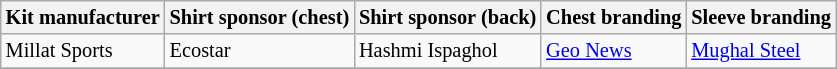<table class="wikitable"  style="font-size:85%;">
<tr>
<th>Kit manufacturer</th>
<th>Shirt sponsor (chest)</th>
<th>Shirt sponsor (back)</th>
<th>Chest branding</th>
<th>Sleeve branding</th>
</tr>
<tr>
<td>Millat Sports</td>
<td>Ecostar</td>
<td>Hashmi Ispaghol</td>
<td><a href='#'>Geo News</a></td>
<td><a href='#'>Mughal Steel</a></td>
</tr>
<tr>
</tr>
</table>
